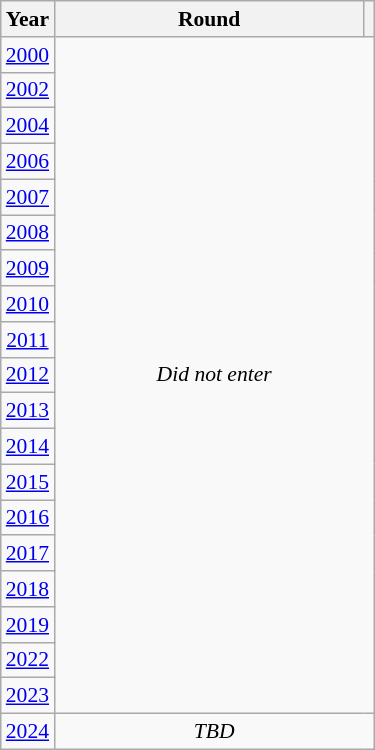<table class="wikitable" style="text-align: center; font-size:90%">
<tr>
<th>Year</th>
<th style="width:200px">Round</th>
<th></th>
</tr>
<tr>
<td><a href='#'>2000</a></td>
<td colspan="2" rowspan="19"><em>Did not enter</em></td>
</tr>
<tr>
<td><a href='#'>2002</a></td>
</tr>
<tr>
<td><a href='#'>2004</a></td>
</tr>
<tr>
<td><a href='#'>2006</a></td>
</tr>
<tr>
<td><a href='#'>2007</a></td>
</tr>
<tr>
<td><a href='#'>2008</a></td>
</tr>
<tr>
<td><a href='#'>2009</a></td>
</tr>
<tr>
<td><a href='#'>2010</a></td>
</tr>
<tr>
<td><a href='#'>2011</a></td>
</tr>
<tr>
<td><a href='#'>2012</a></td>
</tr>
<tr>
<td><a href='#'>2013</a></td>
</tr>
<tr>
<td><a href='#'>2014</a></td>
</tr>
<tr>
<td><a href='#'>2015</a></td>
</tr>
<tr>
<td><a href='#'>2016</a></td>
</tr>
<tr>
<td><a href='#'>2017</a></td>
</tr>
<tr>
<td><a href='#'>2018</a></td>
</tr>
<tr>
<td><a href='#'>2019</a></td>
</tr>
<tr>
<td><a href='#'>2022</a></td>
</tr>
<tr>
<td><a href='#'>2023</a></td>
</tr>
<tr>
<td><a href='#'>2024</a></td>
<td colspan="2"><em>TBD</em></td>
</tr>
</table>
